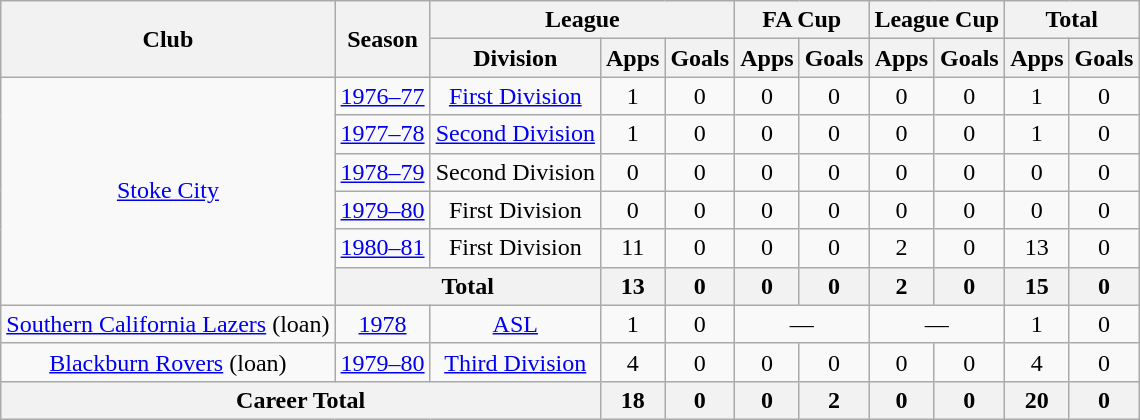<table class="wikitable" style="text-align: center;">
<tr>
<th rowspan="2">Club</th>
<th rowspan="2">Season</th>
<th colspan="3">League</th>
<th colspan="2">FA Cup</th>
<th colspan="2">League Cup</th>
<th colspan="2">Total</th>
</tr>
<tr>
<th>Division</th>
<th>Apps</th>
<th>Goals</th>
<th>Apps</th>
<th>Goals</th>
<th>Apps</th>
<th>Goals</th>
<th>Apps</th>
<th>Goals</th>
</tr>
<tr>
<td rowspan=6><a href='#'>Stoke City</a></td>
<td><a href='#'>1976–77</a></td>
<td><a href='#'>First Division</a></td>
<td>1</td>
<td>0</td>
<td>0</td>
<td>0</td>
<td>0</td>
<td>0</td>
<td>1</td>
<td>0</td>
</tr>
<tr>
<td><a href='#'>1977–78</a></td>
<td><a href='#'>Second Division</a></td>
<td>1</td>
<td>0</td>
<td>0</td>
<td>0</td>
<td>0</td>
<td>0</td>
<td>1</td>
<td>0</td>
</tr>
<tr>
<td><a href='#'>1978–79</a></td>
<td>Second Division</td>
<td>0</td>
<td>0</td>
<td>0</td>
<td>0</td>
<td>0</td>
<td>0</td>
<td>0</td>
<td>0</td>
</tr>
<tr>
<td><a href='#'>1979–80</a></td>
<td>First Division</td>
<td>0</td>
<td>0</td>
<td>0</td>
<td>0</td>
<td>0</td>
<td>0</td>
<td>0</td>
<td>0</td>
</tr>
<tr>
<td><a href='#'>1980–81</a></td>
<td>First Division</td>
<td>11</td>
<td>0</td>
<td>0</td>
<td>0</td>
<td>2</td>
<td>0</td>
<td>13</td>
<td>0</td>
</tr>
<tr>
<th colspan=2>Total</th>
<th>13</th>
<th>0</th>
<th>0</th>
<th>0</th>
<th>2</th>
<th>0</th>
<th>15</th>
<th>0</th>
</tr>
<tr>
<td><a href='#'>Southern California Lazers</a> (loan)</td>
<td><a href='#'>1978</a></td>
<td><a href='#'>ASL</a></td>
<td>1</td>
<td>0</td>
<td colspan="2">—</td>
<td colspan="2">—</td>
<td>1</td>
<td>0</td>
</tr>
<tr>
<td><a href='#'>Blackburn Rovers</a> (loan)</td>
<td><a href='#'>1979–80</a></td>
<td><a href='#'>Third Division</a></td>
<td>4</td>
<td>0</td>
<td>0</td>
<td>0</td>
<td>0</td>
<td>0</td>
<td>4</td>
<td>0</td>
</tr>
<tr>
<th colspan="3">Career Total</th>
<th>18</th>
<th>0</th>
<th>0</th>
<th>2</th>
<th>0</th>
<th>0</th>
<th>20</th>
<th>0</th>
</tr>
</table>
